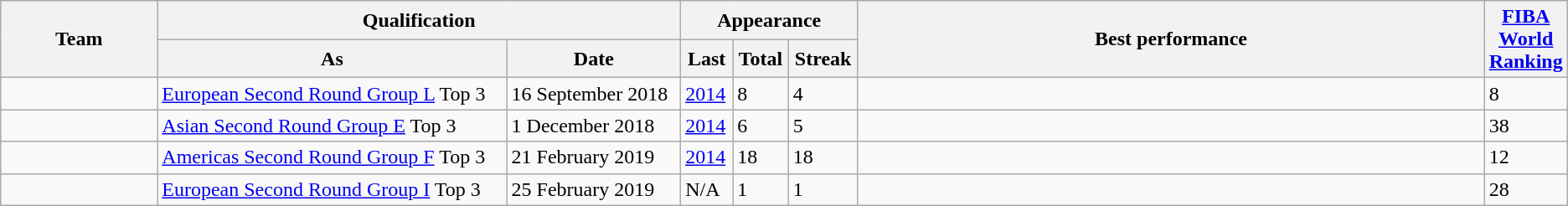<table class="wikitable">
<tr>
<th width=10% rowspan=2>Team</th>
<th colspan=2>Qualification</th>
<th colspan=3>Appearance</th>
<th width=40% rowspan=2>Best performance</th>
<th width=1% rowspan=2><a href='#'>FIBA World Ranking</a></th>
</tr>
<tr>
<th>As</th>
<th>Date</th>
<th>Last</th>
<th>Total</th>
<th>Streak</th>
</tr>
<tr>
<td align=left></td>
<td align=left><a href='#'>European Second Round Group L</a> Top 3</td>
<td>16 September 2018</td>
<td><a href='#'>2014</a></td>
<td>8</td>
<td>4</td>
<td align=left></td>
<td>8</td>
</tr>
<tr>
<td align=left></td>
<td align=left><a href='#'>Asian Second Round Group E</a> Top 3</td>
<td>1 December 2018</td>
<td><a href='#'>2014</a></td>
<td>6</td>
<td>5</td>
<td align=left></td>
<td>38</td>
</tr>
<tr>
<td align=left></td>
<td align=left><a href='#'>Americas Second Round Group F</a> Top 3</td>
<td>21 February 2019</td>
<td><a href='#'>2014</a></td>
<td>18</td>
<td>18</td>
<td align=left></td>
<td>12</td>
</tr>
<tr>
<td align=left></td>
<td align=left><a href='#'>European Second Round Group I</a> Top 3</td>
<td>25 February 2019</td>
<td>N/A</td>
<td>1</td>
<td>1</td>
<td align=left></td>
<td>28</td>
</tr>
</table>
